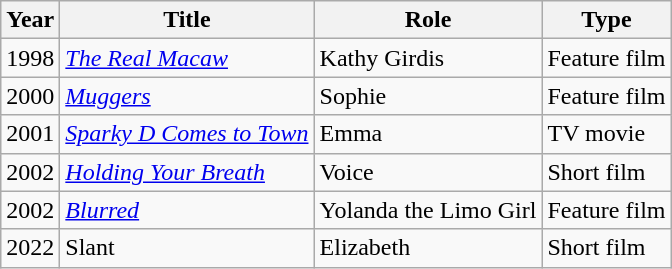<table class="wikitable">
<tr>
<th>Year</th>
<th>Title</th>
<th>Role</th>
<th>Type</th>
</tr>
<tr>
<td>1998</td>
<td><em><a href='#'>The Real Macaw</a></em></td>
<td>Kathy Girdis</td>
<td>Feature film</td>
</tr>
<tr>
<td>2000</td>
<td><em><a href='#'>Muggers</a></em></td>
<td>Sophie</td>
<td>Feature film</td>
</tr>
<tr>
<td>2001</td>
<td><em><a href='#'>Sparky D Comes to Town</a></em></td>
<td>Emma</td>
<td>TV movie</td>
</tr>
<tr>
<td>2002</td>
<td><em><a href='#'>Holding Your Breath</a></em></td>
<td>Voice</td>
<td>Short film</td>
</tr>
<tr>
<td>2002</td>
<td><em><a href='#'>Blurred</a></em></td>
<td>Yolanda the Limo Girl</td>
<td>Feature film</td>
</tr>
<tr>
<td>2022</td>
<td>Slant</td>
<td>Elizabeth</td>
<td>Short film</td>
</tr>
</table>
